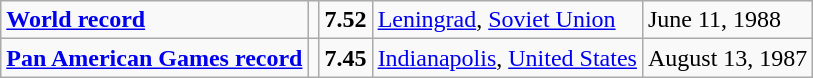<table class="wikitable">
<tr>
<td><strong><a href='#'>World record</a></strong></td>
<td></td>
<td><strong>7.52</strong></td>
<td><a href='#'>Leningrad</a>, <a href='#'>Soviet Union</a></td>
<td>June 11, 1988</td>
</tr>
<tr>
<td><strong><a href='#'>Pan American Games record</a></strong></td>
<td></td>
<td><strong>7.45</strong></td>
<td><a href='#'>Indianapolis</a>, <a href='#'>United States</a></td>
<td>August 13, 1987</td>
</tr>
</table>
